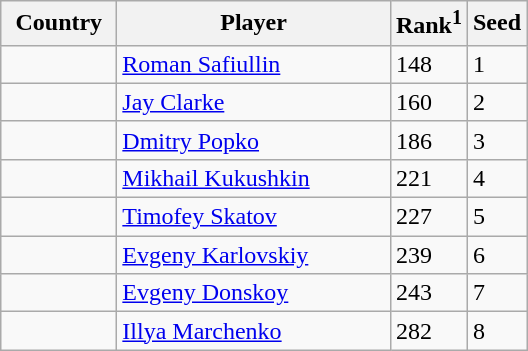<table class="sortable wikitable">
<tr>
<th width="70">Country</th>
<th width="175">Player</th>
<th>Rank<sup>1</sup></th>
<th>Seed</th>
</tr>
<tr>
<td></td>
<td><a href='#'>Roman Safiullin</a></td>
<td>148</td>
<td>1</td>
</tr>
<tr>
<td></td>
<td><a href='#'>Jay Clarke</a></td>
<td>160</td>
<td>2</td>
</tr>
<tr>
<td></td>
<td><a href='#'>Dmitry Popko</a></td>
<td>186</td>
<td>3</td>
</tr>
<tr>
<td></td>
<td><a href='#'>Mikhail Kukushkin</a></td>
<td>221</td>
<td>4</td>
</tr>
<tr>
<td></td>
<td><a href='#'>Timofey Skatov</a></td>
<td>227</td>
<td>5</td>
</tr>
<tr>
<td></td>
<td><a href='#'>Evgeny Karlovskiy</a></td>
<td>239</td>
<td>6</td>
</tr>
<tr>
<td></td>
<td><a href='#'>Evgeny Donskoy</a></td>
<td>243</td>
<td>7</td>
</tr>
<tr>
<td></td>
<td><a href='#'>Illya Marchenko</a></td>
<td>282</td>
<td>8</td>
</tr>
</table>
